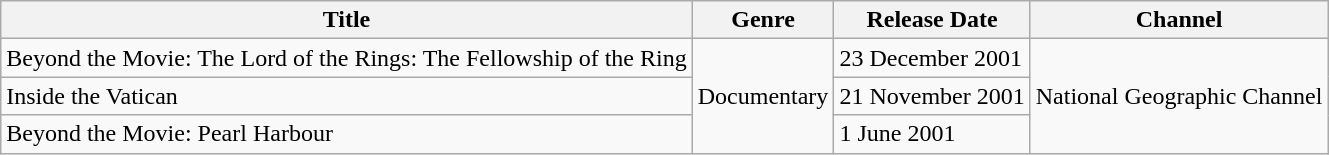<table class="wikitable sortable">
<tr>
<th>Title</th>
<th>Genre</th>
<th>Release Date</th>
<th>Channel</th>
</tr>
<tr>
<td>Beyond the Movie: The Lord of the Rings: The Fellowship of the Ring</td>
<td rowspan="3">Documentary</td>
<td>23 December 2001</td>
<td rowspan="3">National Geographic Channel</td>
</tr>
<tr>
<td>Inside the Vatican</td>
<td>21 November 2001</td>
</tr>
<tr>
<td>Beyond the Movie: Pearl Harbour</td>
<td>1 June 2001</td>
</tr>
</table>
